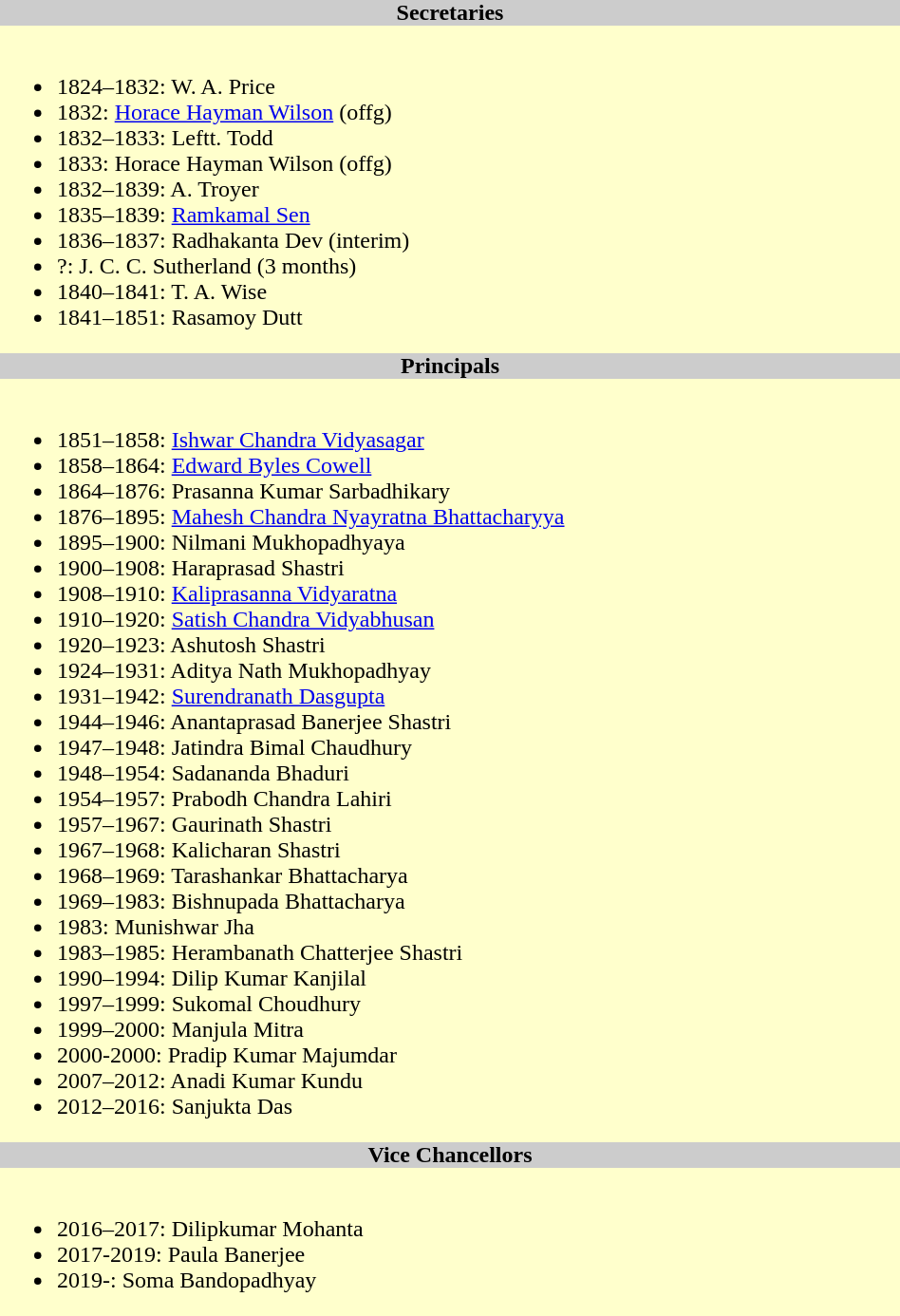<table class="toccolours mw-collapsible mw-collapsed" style="float:centre; margin-left:1em; font-size:100%; background:#ffc; color:black; width:20cm; max-width:50%;" cellspacing="0" cellpadding="0">
<tr>
<th style="background:#ccc;">Secretaries</th>
</tr>
<tr>
<td style="text-align: left;"><br><ul><li>1824–1832: W. A. Price</li><li>1832: <a href='#'>Horace Hayman Wilson</a> (offg)</li><li>1832–1833: Leftt. Todd</li><li>1833: Horace Hayman Wilson  (offg)</li><li>1832–1839: A. Troyer</li><li>1835–1839: <a href='#'>Ramkamal Sen</a></li><li>1836–1837: Radhakanta Dev (interim)</li><li>?: J. C. C. Sutherland (3 months)</li><li>1840–1841: T. A. Wise</li><li>1841–1851: Rasamoy Dutt</li></ul></td>
</tr>
<tr>
<th style="background-color:#cccccc;">Principals</th>
</tr>
<tr>
<td style="text-align: left;"><br><ul><li>1851–1858: <a href='#'>Ishwar Chandra Vidyasagar</a></li><li>1858–1864: <a href='#'>Edward Byles Cowell</a></li><li>1864–1876: Prasanna Kumar Sarbadhikary</li><li>1876–1895: <a href='#'>Mahesh Chandra Nyayratna Bhattacharyya</a></li><li>1895–1900: Nilmani Mukhopadhyaya</li><li>1900–1908: Haraprasad Shastri</li><li>1908–1910: <a href='#'>Kaliprasanna Vidyaratna</a></li><li>1910–1920: <a href='#'>Satish Chandra Vidyabhusan</a></li><li>1920–1923: Ashutosh Shastri</li><li>1924–1931: Aditya Nath Mukhopadhyay</li><li>1931–1942: <a href='#'>Surendranath Dasgupta</a></li><li>1944–1946: Anantaprasad Banerjee Shastri</li><li>1947–1948: Jatindra Bimal Chaudhury</li><li>1948–1954: Sadananda Bhaduri</li><li>1954–1957: Prabodh Chandra Lahiri</li><li>1957–1967: Gaurinath Shastri</li><li>1967–1968: Kalicharan Shastri</li><li>1968–1969: Tarashankar Bhattacharya</li><li>1969–1983: Bishnupada Bhattacharya</li><li>1983: Munishwar Jha</li><li>1983–1985: Herambanath Chatterjee Shastri</li><li>1990–1994: Dilip Kumar Kanjilal</li><li>1997–1999: Sukomal Choudhury</li><li>1999–2000: Manjula Mitra</li><li>2000-2000: Pradip Kumar Majumdar</li><li>2007–2012: Anadi Kumar Kundu</li><li>2012–2016: Sanjukta Das</li></ul></td>
</tr>
<tr>
<th style="background-color:#cccccc;">Vice Chancellors</th>
</tr>
<tr>
<td style="text-align: left;"><br><ul><li>2016–2017: Dilipkumar Mohanta</li><li>2017-2019: Paula Banerjee</li><li>2019-: Soma Bandopadhyay</li></ul></td>
</tr>
</table>
